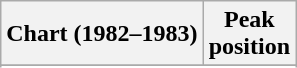<table class="wikitable sortable plainrowheaders" style="text-align:center">
<tr>
<th scope="col">Chart (1982–1983)</th>
<th scope="col">Peak<br>position</th>
</tr>
<tr>
</tr>
<tr>
</tr>
<tr>
</tr>
</table>
